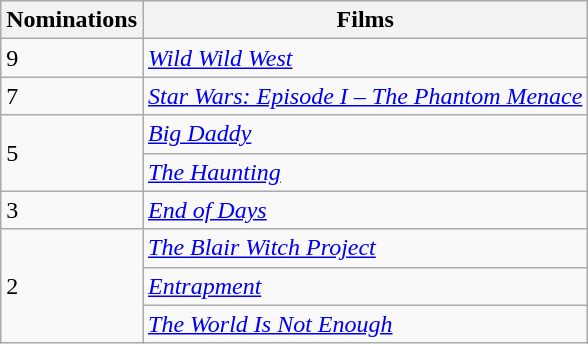<table class="wikitable">
<tr>
<th>Nominations</th>
<th>Films</th>
</tr>
<tr>
<td>9</td>
<td><em><a href='#'>Wild Wild West</a></em></td>
</tr>
<tr>
<td>7</td>
<td><em><a href='#'>Star Wars: Episode I – The Phantom Menace</a></em></td>
</tr>
<tr>
<td rowspan="2">5</td>
<td><a href='#'><em>Big Daddy</em></a></td>
</tr>
<tr>
<td><a href='#'><em>The Haunting</em></a></td>
</tr>
<tr>
<td>3</td>
<td><a href='#'><em>End of Days</em></a></td>
</tr>
<tr>
<td rowspan="3">2</td>
<td><em><a href='#'>The Blair Witch Project</a></em></td>
</tr>
<tr>
<td><a href='#'><em>Entrapment</em></a></td>
</tr>
<tr>
<td><em><a href='#'>The World Is Not Enough</a></em></td>
</tr>
</table>
